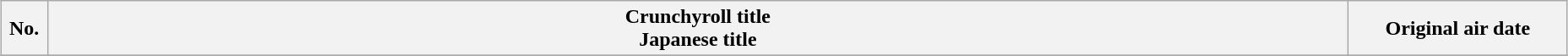<table class="wikitable plainrowheaders" style="width:98%; margin:auto; background:#FFF;">
<tr>
<th style="width:3%;">No.</th>
<th>Crunchyroll title<br>Japanese title</th>
<th style="width:14%;">Original air date</th>
</tr>
<tr>
</tr>
</table>
